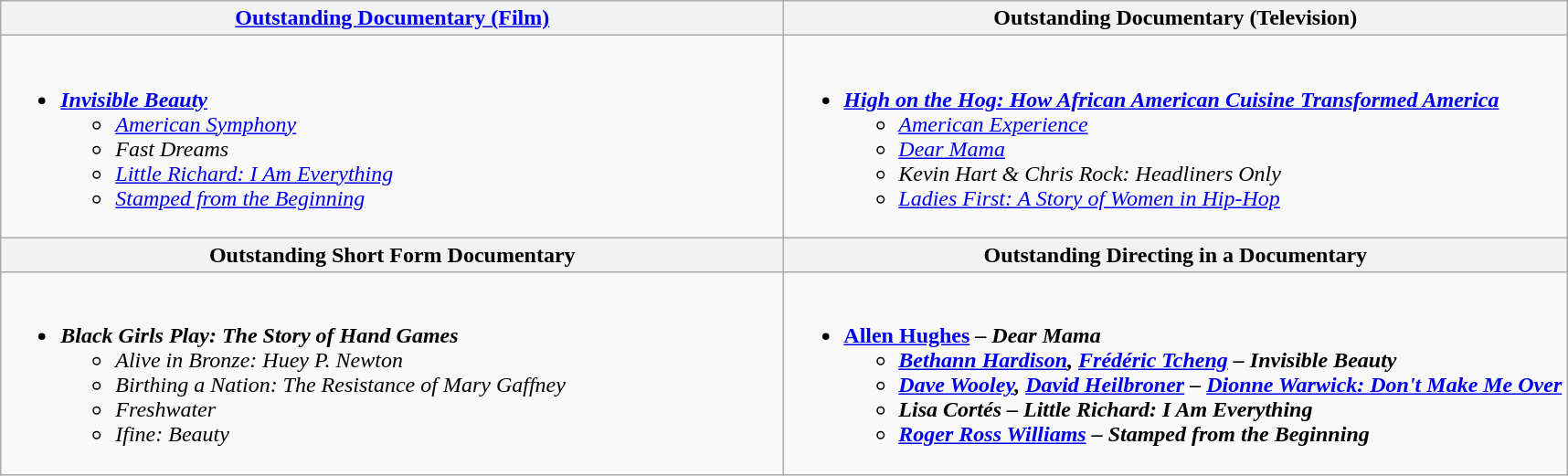<table class="wikitable">
<tr>
<th style="width=50%"><a href='#'>Outstanding Documentary (Film)</a></th>
<th style="width=50%">Outstanding Documentary (Television)</th>
</tr>
<tr>
<td width="50%" valign="top"><br><ul><li><strong><em><a href='#'>Invisible Beauty</a></em></strong><ul><li><em><a href='#'>American Symphony</a></em></li><li><em>Fast Dreams</em></li><li><em><a href='#'>Little Richard: I Am Everything</a></em></li><li><em><a href='#'>Stamped from the Beginning</a></em></li></ul></li></ul></td>
<td width="50%" valign="top"><br><ul><li><strong><em><a href='#'>High on the Hog: How African American Cuisine Transformed America</a></em></strong><ul><li><em><a href='#'>American Experience</a></em></li><li><em><a href='#'>Dear Mama</a></em></li><li><em>Kevin Hart & Chris Rock: Headliners Only</em></li><li><em><a href='#'>Ladies First: A Story of Women in Hip-Hop</a></em></li></ul></li></ul></td>
</tr>
<tr>
<th style="width=50%"><strong>Outstanding Short Form Documentary</strong></th>
<th>Outstanding Directing in a Documentary</th>
</tr>
<tr>
<td valign="top"><br><ul><li><strong><em>Black Girls Play: The Story of Hand Games</em></strong><ul><li><em>Alive in Bronze: Huey P. Newton</em></li><li><em>Birthing a Nation: The Resistance of Mary Gaffney</em></li><li><em>Freshwater</em></li><li><em>Ifine: Beauty</em></li></ul></li></ul></td>
<td><br><ul><li><strong><a href='#'>Allen Hughes</a> – <em>Dear Mama<strong><em><ul><li><a href='#'>Bethann Hardison</a>, <a href='#'>Frédéric Tcheng</a> – </em>Invisible Beauty<em></li><li><a href='#'>Dave Wooley</a>, <a href='#'>David Heilbroner</a> – </em><a href='#'>Dionne Warwick: Don't Make Me Over</a><em></li><li>Lisa Cortés – </em>Little Richard: I Am Everything<em></li><li><a href='#'>Roger Ross Williams</a> – </em>Stamped from the Beginning<em></li></ul></li></ul></td>
</tr>
</table>
